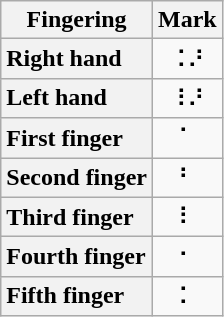<table class="wikitable plainrowheaders" style="text-align: center;">
<tr>
<th scope="col">Fingering</th>
<th scope="col">Mark</th>
</tr>
<tr>
<th scope="row" style="text-align: left;">Right hand</th>
<td>⠨⠜</td>
</tr>
<tr>
<th scope="row" style="text-align: left;">Left hand</th>
<td>⠸⠜</td>
</tr>
<tr>
<th scope="row" style="text-align: left;">First finger</th>
<td>⠁</td>
</tr>
<tr>
<th scope="row" style="text-align: left;">Second finger</th>
<td>⠃</td>
</tr>
<tr>
<th scope="row" style="text-align: left;">Third finger</th>
<td>⠇</td>
</tr>
<tr>
<th scope="row" style="text-align: left;">Fourth finger</th>
<td>⠂</td>
</tr>
<tr>
<th scope="row" style="text-align: left;">Fifth finger</th>
<td>⠅</td>
</tr>
</table>
